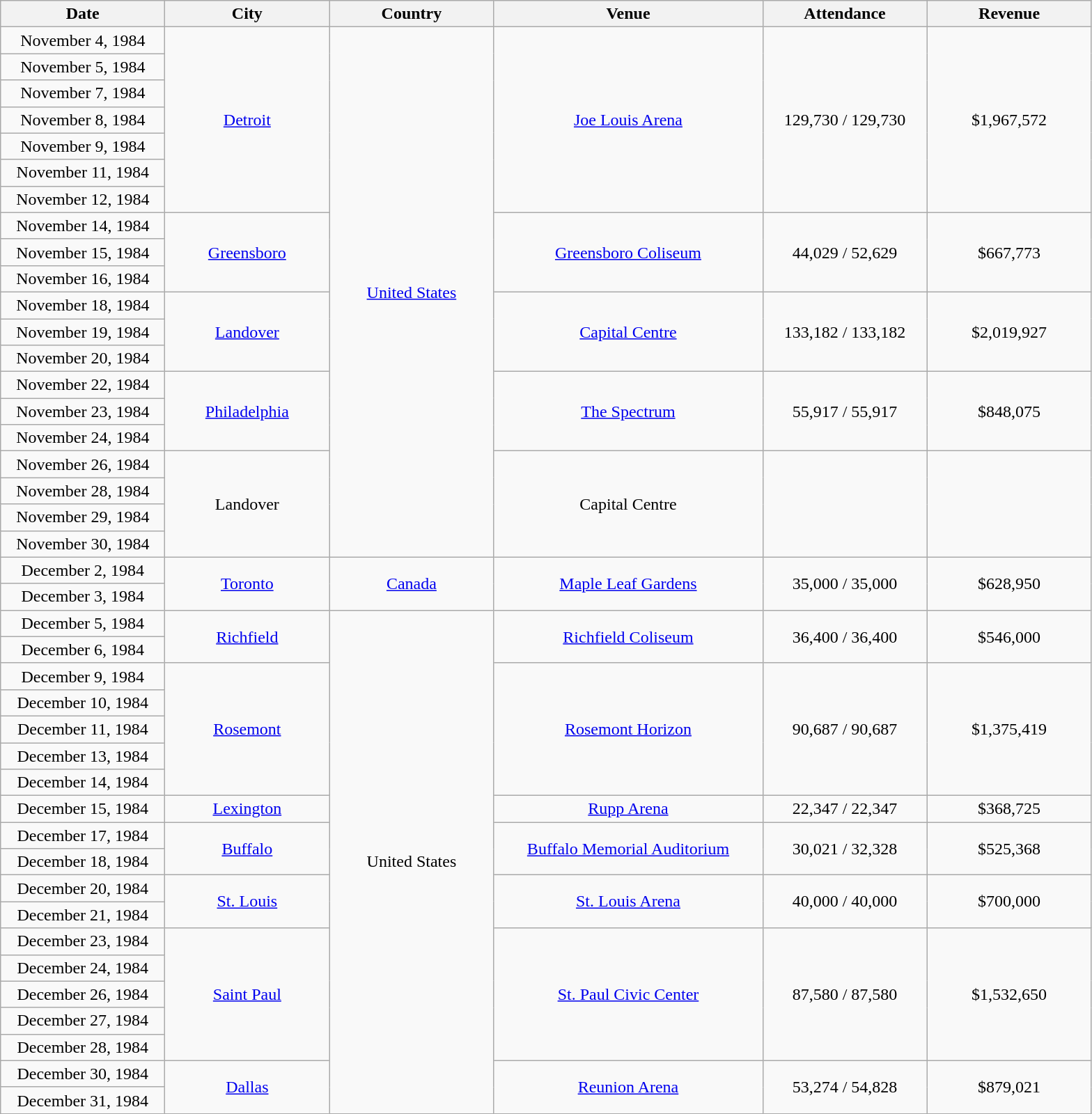<table class="wikitable" style="text-align:center;">
<tr>
<th width="150">Date</th>
<th width="150">City</th>
<th width="150">Country</th>
<th width="250">Venue</th>
<th width="150">Attendance</th>
<th width="150">Revenue</th>
</tr>
<tr>
<td>November 4, 1984</td>
<td rowspan="7"><a href='#'>Detroit</a></td>
<td rowspan="20"><a href='#'>United States</a></td>
<td rowspan="7"><a href='#'>Joe Louis Arena</a></td>
<td rowspan="7">129,730 / 129,730</td>
<td rowspan="7">$1,967,572</td>
</tr>
<tr>
<td>November 5, 1984</td>
</tr>
<tr>
<td>November 7, 1984</td>
</tr>
<tr>
<td>November 8, 1984</td>
</tr>
<tr>
<td>November 9, 1984</td>
</tr>
<tr>
<td>November 11, 1984</td>
</tr>
<tr>
<td>November 12, 1984</td>
</tr>
<tr>
<td>November 14, 1984</td>
<td rowspan="3"><a href='#'>Greensboro</a></td>
<td rowspan="3"><a href='#'>Greensboro Coliseum</a></td>
<td rowspan="3">44,029 / 52,629</td>
<td rowspan="3">$667,773</td>
</tr>
<tr>
<td>November 15, 1984</td>
</tr>
<tr>
<td>November 16, 1984</td>
</tr>
<tr>
<td>November 18, 1984</td>
<td rowspan="3"><a href='#'>Landover</a></td>
<td rowspan="3"><a href='#'>Capital Centre</a></td>
<td rowspan="3">133,182 / 133,182</td>
<td rowspan="3">$2,019,927</td>
</tr>
<tr>
<td>November 19, 1984</td>
</tr>
<tr>
<td>November 20, 1984</td>
</tr>
<tr>
<td>November 22, 1984</td>
<td rowspan="3"><a href='#'>Philadelphia</a></td>
<td rowspan="3"><a href='#'>The Spectrum</a></td>
<td rowspan="3">55,917 / 55,917</td>
<td rowspan="3">$848,075</td>
</tr>
<tr>
<td>November 23, 1984</td>
</tr>
<tr>
<td>November 24, 1984</td>
</tr>
<tr>
<td>November 26, 1984</td>
<td rowspan="4">Landover</td>
<td rowspan="4">Capital Centre</td>
<td rowspan="4"></td>
<td rowspan="4"></td>
</tr>
<tr>
<td>November 28, 1984</td>
</tr>
<tr>
<td>November 29, 1984</td>
</tr>
<tr>
<td>November 30, 1984</td>
</tr>
<tr>
<td>December 2, 1984</td>
<td rowspan="2"><a href='#'>Toronto</a></td>
<td rowspan="2"><a href='#'>Canada</a></td>
<td rowspan="2"><a href='#'>Maple Leaf Gardens</a></td>
<td rowspan="2">35,000 / 35,000</td>
<td rowspan="2">$628,950</td>
</tr>
<tr>
<td>December 3, 1984</td>
</tr>
<tr>
<td>December 5, 1984</td>
<td rowspan="2"><a href='#'>Richfield</a></td>
<td rowspan="19">United States</td>
<td rowspan="2"><a href='#'>Richfield Coliseum</a></td>
<td rowspan="2">36,400 / 36,400</td>
<td rowspan="2">$546,000</td>
</tr>
<tr>
<td>December 6, 1984</td>
</tr>
<tr>
<td>December 9, 1984</td>
<td rowspan="5"><a href='#'>Rosemont</a></td>
<td rowspan="5"><a href='#'>Rosemont Horizon</a></td>
<td rowspan="5">90,687 / 90,687</td>
<td rowspan="5">$1,375,419</td>
</tr>
<tr>
<td>December 10, 1984</td>
</tr>
<tr>
<td>December 11, 1984</td>
</tr>
<tr>
<td>December 13, 1984</td>
</tr>
<tr>
<td>December 14, 1984</td>
</tr>
<tr>
<td>December 15, 1984</td>
<td><a href='#'>Lexington</a></td>
<td><a href='#'>Rupp Arena</a></td>
<td>22,347 / 22,347</td>
<td>$368,725</td>
</tr>
<tr>
<td>December 17, 1984</td>
<td rowspan="2"><a href='#'>Buffalo</a></td>
<td rowspan="2"><a href='#'>Buffalo Memorial Auditorium</a></td>
<td rowspan="2">30,021 / 32,328</td>
<td rowspan="2">$525,368</td>
</tr>
<tr>
<td>December 18, 1984</td>
</tr>
<tr>
<td>December 20, 1984</td>
<td rowspan="2"><a href='#'>St. Louis</a></td>
<td rowspan="2"><a href='#'>St. Louis Arena</a></td>
<td rowspan="2">40,000 / 40,000</td>
<td rowspan="2">$700,000</td>
</tr>
<tr>
<td>December 21, 1984</td>
</tr>
<tr>
<td>December 23, 1984</td>
<td rowspan="5"><a href='#'>Saint Paul</a></td>
<td rowspan="5"><a href='#'>St. Paul Civic Center</a></td>
<td rowspan="5">87,580 / 87,580</td>
<td rowspan="5">$1,532,650</td>
</tr>
<tr>
<td>December 24, 1984</td>
</tr>
<tr>
<td>December 26, 1984</td>
</tr>
<tr>
<td>December 27, 1984</td>
</tr>
<tr>
<td>December 28, 1984</td>
</tr>
<tr>
<td>December 30, 1984</td>
<td rowspan="2"><a href='#'>Dallas</a></td>
<td rowspan="2"><a href='#'>Reunion Arena</a></td>
<td rowspan="2">53,274 / 54,828</td>
<td rowspan="2">$879,021</td>
</tr>
<tr>
<td>December 31, 1984</td>
</tr>
</table>
